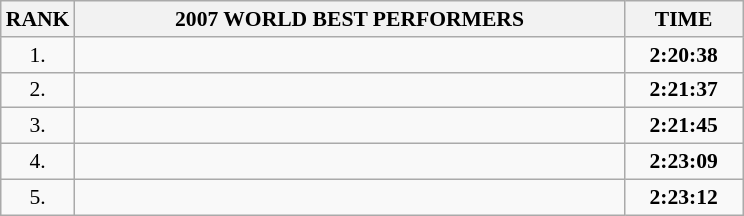<table class="wikitable" style="border-collapse: collapse; font-size: 90%;">
<tr>
<th>RANK</th>
<th align="center" style="width: 25em">2007 WORLD BEST PERFORMERS</th>
<th align="center" style="width: 5em">TIME</th>
</tr>
<tr>
<td align="center">1.</td>
<td></td>
<td align="center"><strong>2:20:38</strong></td>
</tr>
<tr>
<td align="center">2.</td>
<td></td>
<td align="center"><strong>2:21:37</strong></td>
</tr>
<tr>
<td align="center">3.</td>
<td></td>
<td align="center"><strong>2:21:45</strong></td>
</tr>
<tr>
<td align="center">4.</td>
<td></td>
<td align="center"><strong>2:23:09</strong></td>
</tr>
<tr>
<td align="center">5.</td>
<td></td>
<td align="center"><strong>2:23:12</strong></td>
</tr>
</table>
